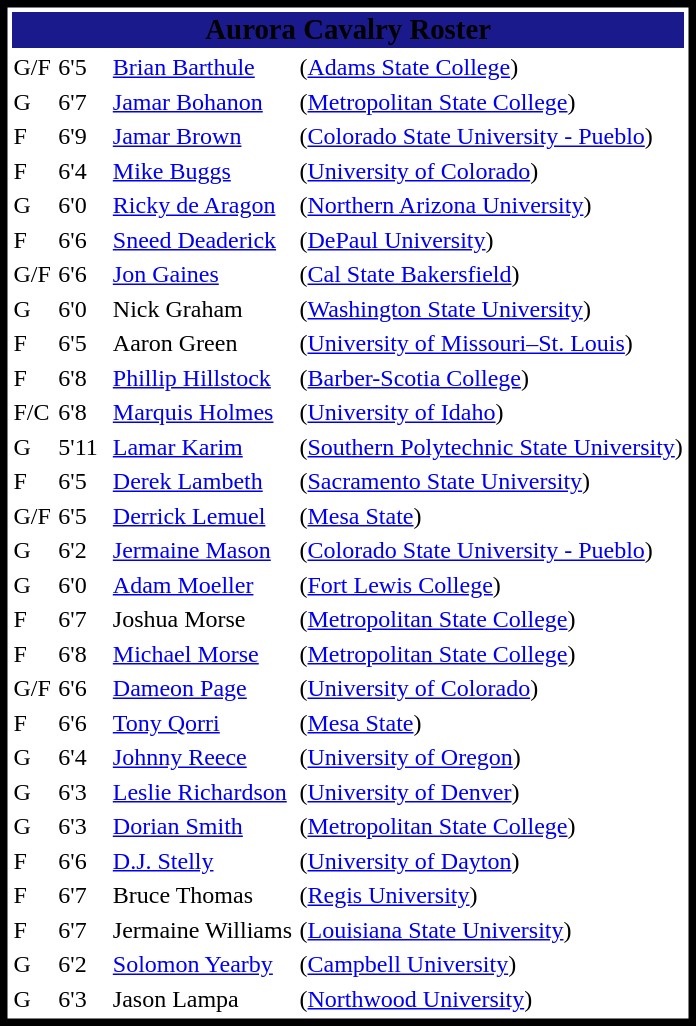<table style="border:5px solid #000000;" cellspacing=3>
<tr align="center" bgcolor="#1A1A8D">
<td colspan=5><span><big><strong>Aurora Cavalry Roster</strong></big></span></td>
</tr>
<tr>
<td>G/F</td>
<td>6'5</td>
<td></td>
<td><a href='#'>Brian Barthule</a></td>
<td>(<a href='#'>Adams State College</a>)</td>
</tr>
<tr>
<td>G</td>
<td>6'7</td>
<td></td>
<td><a href='#'>Jamar Bohanon</a></td>
<td>(<a href='#'>Metropolitan State College</a>)</td>
</tr>
<tr>
<td>F</td>
<td>6'9</td>
<td></td>
<td><a href='#'>Jamar Brown</a></td>
<td>(<a href='#'>Colorado State University - Pueblo</a>)</td>
</tr>
<tr>
<td>F</td>
<td>6'4</td>
<td></td>
<td><a href='#'>Mike Buggs</a></td>
<td>(<a href='#'>University of Colorado</a>)</td>
</tr>
<tr>
<td>G</td>
<td>6'0</td>
<td></td>
<td><a href='#'>Ricky de Aragon</a></td>
<td>(<a href='#'>Northern Arizona University</a>)</td>
</tr>
<tr>
<td>F</td>
<td>6'6</td>
<td></td>
<td><a href='#'>Sneed Deaderick</a></td>
<td>(<a href='#'>DePaul University</a>)</td>
</tr>
<tr>
<td>G/F</td>
<td>6'6</td>
<td></td>
<td><a href='#'>Jon Gaines</a></td>
<td>(<a href='#'>Cal State Bakersfield</a>)</td>
</tr>
<tr>
<td>G</td>
<td>6'0</td>
<td></td>
<td>Nick Graham</td>
<td>(<a href='#'>Washington State University</a>)</td>
</tr>
<tr>
<td>F</td>
<td>6'5</td>
<td></td>
<td>Aaron Green</td>
<td>(<a href='#'>University of Missouri–St. Louis</a>)</td>
</tr>
<tr>
<td>F</td>
<td>6'8</td>
<td></td>
<td><a href='#'>Phillip Hillstock</a></td>
<td>(<a href='#'>Barber-Scotia College</a>)</td>
</tr>
<tr>
<td>F/C</td>
<td>6'8</td>
<td></td>
<td><a href='#'>Marquis Holmes</a></td>
<td>(<a href='#'>University of Idaho</a>)</td>
</tr>
<tr>
<td>G</td>
<td>5'11</td>
<td></td>
<td><a href='#'>Lamar Karim</a></td>
<td>(<a href='#'>Southern Polytechnic State University</a>)</td>
</tr>
<tr>
<td>F</td>
<td>6'5</td>
<td></td>
<td><a href='#'>Derek Lambeth</a></td>
<td>(<a href='#'>Sacramento State University</a>)</td>
</tr>
<tr>
<td>G/F</td>
<td>6'5</td>
<td></td>
<td><a href='#'>Derrick Lemuel</a></td>
<td>(<a href='#'>Mesa State</a>)</td>
</tr>
<tr>
<td>G</td>
<td>6'2</td>
<td></td>
<td><a href='#'>Jermaine Mason</a></td>
<td>(<a href='#'>Colorado State University - Pueblo</a>)</td>
</tr>
<tr>
<td>G</td>
<td>6'0</td>
<td></td>
<td><a href='#'>Adam Moeller</a></td>
<td>(<a href='#'>Fort Lewis College</a>)</td>
</tr>
<tr>
<td>F</td>
<td>6'7</td>
<td></td>
<td>Joshua Morse</td>
<td>(<a href='#'>Metropolitan State College</a>)</td>
</tr>
<tr>
<td>F</td>
<td>6'8</td>
<td></td>
<td><a href='#'>Michael Morse</a></td>
<td>(<a href='#'>Metropolitan State College</a>)</td>
</tr>
<tr>
<td>G/F</td>
<td>6'6</td>
<td></td>
<td><a href='#'>Dameon Page</a></td>
<td>(<a href='#'>University of Colorado</a>)</td>
</tr>
<tr>
<td>F</td>
<td>6'6</td>
<td></td>
<td><a href='#'>Tony Qorri</a></td>
<td>(<a href='#'>Mesa State</a>)</td>
</tr>
<tr>
<td>G</td>
<td>6'4</td>
<td></td>
<td><a href='#'>Johnny Reece</a></td>
<td>(<a href='#'>University of Oregon</a>)</td>
</tr>
<tr>
<td>G</td>
<td>6'3</td>
<td></td>
<td><a href='#'>Leslie Richardson</a></td>
<td>(<a href='#'>University of Denver</a>)</td>
</tr>
<tr>
<td>G</td>
<td>6'3</td>
<td></td>
<td><a href='#'>Dorian Smith</a></td>
<td>(<a href='#'>Metropolitan State College</a>)</td>
</tr>
<tr>
<td>F</td>
<td>6'6</td>
<td></td>
<td><a href='#'>D.J. Stelly</a></td>
<td>(<a href='#'>University of Dayton</a>)</td>
</tr>
<tr>
<td>F</td>
<td>6'7</td>
<td></td>
<td>Bruce Thomas</td>
<td>(<a href='#'>Regis University</a>)</td>
</tr>
<tr>
<td>F</td>
<td>6'7</td>
<td></td>
<td>Jermaine Williams</td>
<td>(<a href='#'>Louisiana State University</a>)</td>
</tr>
<tr>
<td>G</td>
<td>6'2</td>
<td></td>
<td><a href='#'>Solomon Yearby</a></td>
<td>(<a href='#'>Campbell University</a>)</td>
</tr>
<tr>
<td>G</td>
<td>6'3</td>
<td></td>
<td>Jason Lampa</td>
<td>(<a href='#'>Northwood University</a>)</td>
</tr>
</table>
